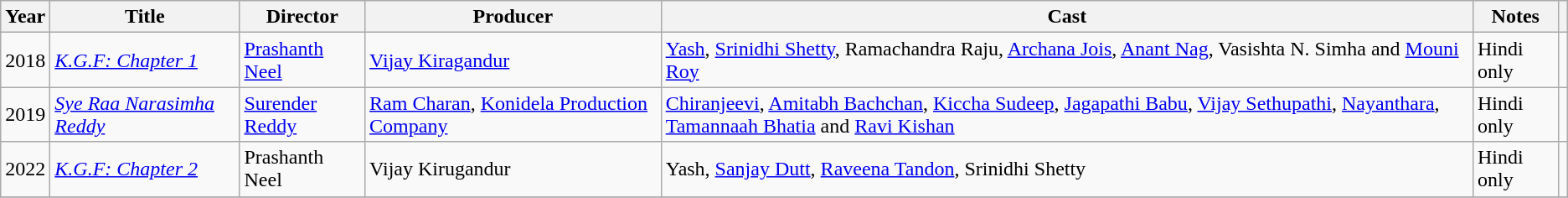<table class="wikitable plainrowheaders sortable">
<tr>
<th scope="col">Year</th>
<th scope="col">Title</th>
<th scope="col">Director</th>
<th scope="col">Producer</th>
<th scope="col">Cast</th>
<th scope="col">Notes</th>
<th scope="col" class="unsortable"></th>
</tr>
<tr>
<td>2018</td>
<td><em><a href='#'>K.G.F: Chapter 1</a></em></td>
<td><a href='#'>Prashanth Neel</a></td>
<td><a href='#'>Vijay Kiragandur</a></td>
<td><a href='#'>Yash</a>, <a href='#'>Srinidhi Shetty</a>, Ramachandra Raju, <a href='#'>Archana Jois</a>, <a href='#'>Anant Nag</a>, Vasishta N. Simha and <a href='#'>Mouni Roy</a></td>
<td>Hindi only</td>
<td></td>
</tr>
<tr>
<td>2019</td>
<td><em><a href='#'>Sye Raa Narasimha Reddy</a></em></td>
<td><a href='#'>Surender Reddy</a></td>
<td><a href='#'>Ram Charan</a>, <a href='#'>Konidela Production Company</a></td>
<td><a href='#'>Chiranjeevi</a>, <a href='#'>Amitabh Bachchan</a>, <a href='#'>Kiccha Sudeep</a>, <a href='#'>Jagapathi Babu</a>, <a href='#'>Vijay Sethupathi</a>, <a href='#'>Nayanthara</a>, <a href='#'>Tamannaah Bhatia</a> and <a href='#'>Ravi Kishan</a></td>
<td>Hindi only</td>
<td></td>
</tr>
<tr>
<td>2022</td>
<td><em><a href='#'>K.G.F: Chapter 2</a></em></td>
<td>Prashanth Neel</td>
<td>Vijay Kirugandur</td>
<td>Yash, <a href='#'>Sanjay Dutt</a>, <a href='#'>Raveena Tandon</a>, Srinidhi Shetty</td>
<td>Hindi only</td>
<td></td>
</tr>
<tr>
</tr>
</table>
